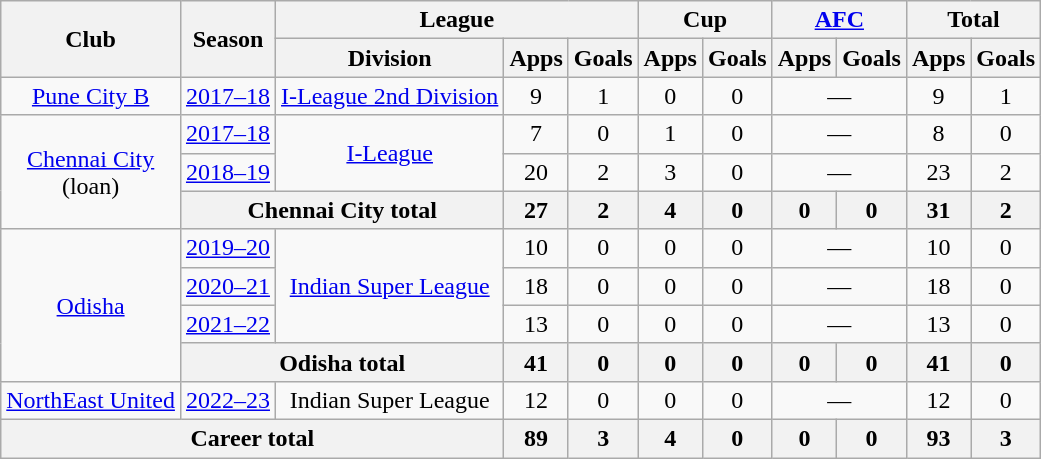<table class="wikitable" style="text-align: center;">
<tr>
<th rowspan="2">Club</th>
<th rowspan="2">Season</th>
<th colspan="3">League</th>
<th colspan="2">Cup</th>
<th colspan="2"><a href='#'>AFC</a></th>
<th colspan="2">Total</th>
</tr>
<tr>
<th>Division</th>
<th>Apps</th>
<th>Goals</th>
<th>Apps</th>
<th>Goals</th>
<th>Apps</th>
<th>Goals</th>
<th>Apps</th>
<th>Goals</th>
</tr>
<tr>
<td rowspan="1"><a href='#'>Pune City B</a></td>
<td><a href='#'>2017–18</a></td>
<td rowspan="1"><a href='#'>I-League 2nd Division</a></td>
<td>9</td>
<td>1</td>
<td>0</td>
<td>0</td>
<td colspan="2">—</td>
<td>9</td>
<td>1</td>
</tr>
<tr>
<td rowspan="3"><a href='#'>Chennai City</a> <br>(loan)</td>
<td><a href='#'>2017–18</a></td>
<td rowspan="2"><a href='#'>I-League</a></td>
<td>7</td>
<td>0</td>
<td>1</td>
<td>0</td>
<td colspan="2">—</td>
<td>8</td>
<td>0</td>
</tr>
<tr>
<td><a href='#'>2018–19</a></td>
<td>20</td>
<td>2</td>
<td>3</td>
<td>0</td>
<td colspan="2">—</td>
<td>23</td>
<td>2</td>
</tr>
<tr>
<th colspan="2">Chennai City total</th>
<th>27</th>
<th>2</th>
<th>4</th>
<th>0</th>
<th>0</th>
<th>0</th>
<th>31</th>
<th>2</th>
</tr>
<tr>
<td rowspan="4"><a href='#'>Odisha</a></td>
<td><a href='#'>2019–20</a></td>
<td rowspan="3"><a href='#'>Indian Super League</a></td>
<td>10</td>
<td>0</td>
<td>0</td>
<td>0</td>
<td colspan="2">—</td>
<td>10</td>
<td>0</td>
</tr>
<tr>
<td><a href='#'>2020–21</a></td>
<td>18</td>
<td>0</td>
<td>0</td>
<td>0</td>
<td colspan="2">—</td>
<td>18</td>
<td>0</td>
</tr>
<tr>
<td><a href='#'>2021–22</a></td>
<td>13</td>
<td>0</td>
<td>0</td>
<td>0</td>
<td colspan="2">—</td>
<td>13</td>
<td>0</td>
</tr>
<tr>
<th colspan="2">Odisha total</th>
<th>41</th>
<th>0</th>
<th>0</th>
<th>0</th>
<th>0</th>
<th>0</th>
<th>41</th>
<th>0</th>
</tr>
<tr>
<td rowspan="1"><a href='#'>NorthEast United</a></td>
<td><a href='#'>2022–23</a></td>
<td rowspan="1">Indian Super League</td>
<td>12</td>
<td>0</td>
<td>0</td>
<td>0</td>
<td colspan="2">—</td>
<td>12</td>
<td>0</td>
</tr>
<tr>
<th colspan="3">Career total</th>
<th>89</th>
<th>3</th>
<th>4</th>
<th>0</th>
<th>0</th>
<th>0</th>
<th>93</th>
<th>3</th>
</tr>
</table>
